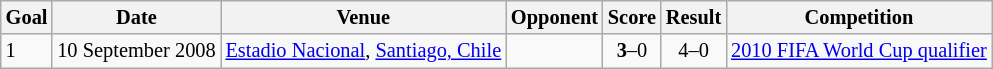<table class="wikitable collapsible collapsed" style="font-size:85%">
<tr>
<th>Goal</th>
<th>Date</th>
<th>Venue</th>
<th>Opponent</th>
<th>Score</th>
<th>Result</th>
<th>Competition</th>
</tr>
<tr>
<td>1</td>
<td>10 September 2008</td>
<td><a href='#'>Estadio Nacional</a>, <a href='#'>Santiago, Chile</a></td>
<td></td>
<td align="center"><strong>3</strong>–0</td>
<td align="center">4–0</td>
<td><a href='#'>2010 FIFA World Cup qualifier</a></td>
</tr>
</table>
